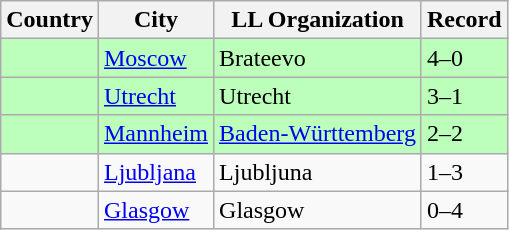<table class="wikitable">
<tr>
<th>Country</th>
<th>City</th>
<th>LL Organization</th>
<th>Record</th>
</tr>
<tr bgcolor=#bbffbb>
<td><strong></strong></td>
<td><a href='#'>Moscow</a></td>
<td>Brateevo</td>
<td>4–0</td>
</tr>
<tr bgcolor=#bbffbb>
<td><strong></strong></td>
<td><a href='#'>Utrecht</a></td>
<td>Utrecht</td>
<td>3–1</td>
</tr>
<tr bgcolor=#bbffbb>
<td><strong></strong></td>
<td><a href='#'>Mannheim</a></td>
<td><a href='#'>Baden-Württemberg</a></td>
<td>2–2</td>
</tr>
<tr>
<td><strong></strong></td>
<td><a href='#'>Ljubljana</a></td>
<td>Ljubljuna</td>
<td>1–3</td>
</tr>
<tr>
<td><strong></strong></td>
<td><a href='#'>Glasgow</a></td>
<td>Glasgow</td>
<td>0–4</td>
</tr>
</table>
